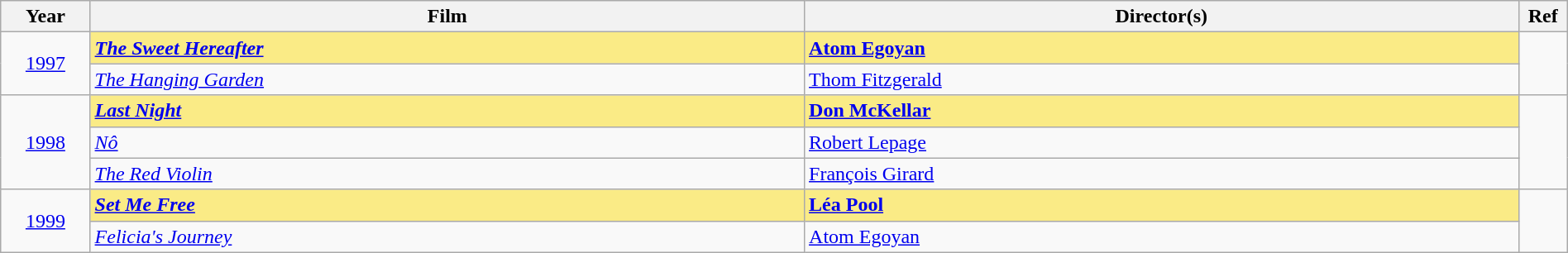<table class="wikitable" width="100%" cellpadding="5">
<tr>
<th width="50"><strong>Year</strong></th>
<th width="450"><strong>Film</strong></th>
<th width="450"><strong>Director(s)</strong></th>
<th width="15"><strong>Ref</strong></th>
</tr>
<tr>
<td rowspan="2" style="text-align:center;"><a href='#'>1997</a></td>
<td style="background:#FAEB86;"><strong><em><a href='#'>The Sweet Hereafter</a></em></strong></td>
<td style="background:#FAEB86;"><strong><a href='#'>Atom Egoyan</a></strong></td>
<td rowspan=2></td>
</tr>
<tr>
<td><em><a href='#'>The Hanging Garden</a></em></td>
<td><a href='#'>Thom Fitzgerald</a></td>
</tr>
<tr>
<td rowspan="3" style="text-align:center;"><a href='#'>1998</a></td>
<td style="background:#FAEB86;"><strong><em><a href='#'>Last Night</a></em></strong></td>
<td style="background:#FAEB86;"><strong><a href='#'>Don McKellar</a></strong></td>
<td rowspan=3></td>
</tr>
<tr>
<td><em><a href='#'>Nô</a></em></td>
<td><a href='#'>Robert Lepage</a></td>
</tr>
<tr>
<td><em><a href='#'>The Red Violin</a></em></td>
<td><a href='#'>François Girard</a></td>
</tr>
<tr>
<td rowspan="2" style="text-align:center;"><a href='#'>1999</a></td>
<td style="background:#FAEB86;"><strong><em><a href='#'>Set Me Free</a></em></strong></td>
<td style="background:#FAEB86;"><strong><a href='#'>Léa Pool</a></strong></td>
<td rowspan=2></td>
</tr>
<tr>
<td><em><a href='#'>Felicia's Journey</a></em></td>
<td><a href='#'>Atom Egoyan</a></td>
</tr>
</table>
